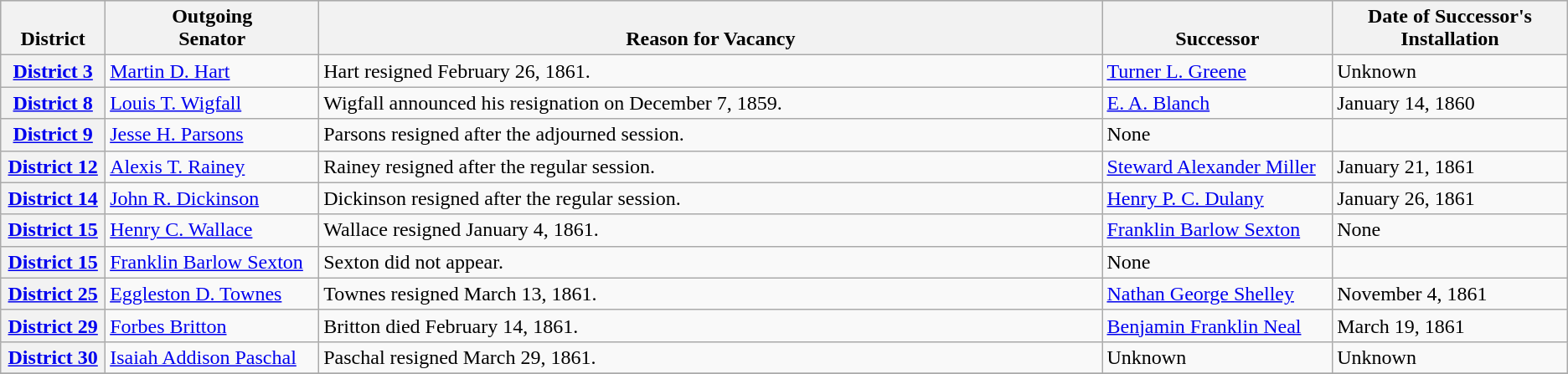<table class="wikitable">
<tr bgcolor="#cccccc" align="center" valign="bottom">
<th>District</th>
<th>Outgoing<br>Senator</th>
<th width="50%">Reason for Vacancy</th>
<th>Successor</th>
<th width="15%">Date of Successor's Installation</th>
</tr>
<tr>
<th><a href='#'>District 3</a></th>
<td><a href='#'>Martin D. Hart</a></td>
<td>Hart resigned February 26, 1861.</td>
<td><a href='#'>Turner L. Greene</a></td>
<td>Unknown</td>
</tr>
<tr>
<th><a href='#'>District 8</a></th>
<td><a href='#'>Louis T. Wigfall</a></td>
<td>Wigfall announced his resignation on December 7, 1859.</td>
<td><a href='#'>E. A. Blanch</a></td>
<td>January 14, 1860</td>
</tr>
<tr>
<th><a href='#'>District 9</a></th>
<td><a href='#'>Jesse H. Parsons</a></td>
<td>Parsons resigned after the adjourned session.</td>
<td>None</td>
<td></td>
</tr>
<tr>
<th><a href='#'>District 12</a></th>
<td><a href='#'>Alexis T. Rainey</a></td>
<td>Rainey resigned after the regular session.</td>
<td><a href='#'>Steward Alexander Miller</a></td>
<td>January 21, 1861</td>
</tr>
<tr>
<th><a href='#'>District 14</a></th>
<td><a href='#'>John R. Dickinson</a></td>
<td>Dickinson resigned after the regular session.</td>
<td><a href='#'>Henry P. C. Dulany</a></td>
<td>January 26, 1861</td>
</tr>
<tr>
<th><a href='#'>District 15</a></th>
<td><a href='#'>Henry C. Wallace</a></td>
<td>Wallace resigned January 4, 1861.</td>
<td><a href='#'>Franklin Barlow Sexton</a></td>
<td>None</td>
</tr>
<tr>
<th><a href='#'>District 15</a></th>
<td><a href='#'>Franklin Barlow Sexton</a></td>
<td>Sexton did not appear.</td>
<td>None</td>
<td></td>
</tr>
<tr>
<th><a href='#'>District 25</a></th>
<td><a href='#'>Eggleston D. Townes</a></td>
<td>Townes resigned March 13, 1861.</td>
<td><a href='#'>Nathan George Shelley</a></td>
<td>November 4, 1861</td>
</tr>
<tr>
<th><a href='#'>District 29</a></th>
<td><a href='#'>Forbes Britton</a></td>
<td>Britton died February 14, 1861.</td>
<td><a href='#'>Benjamin Franklin Neal</a></td>
<td>March 19, 1861</td>
</tr>
<tr>
<th><a href='#'>District 30</a></th>
<td><a href='#'>Isaiah Addison Paschal</a></td>
<td>Paschal resigned March 29, 1861.</td>
<td>Unknown</td>
<td>Unknown</td>
</tr>
<tr>
</tr>
</table>
